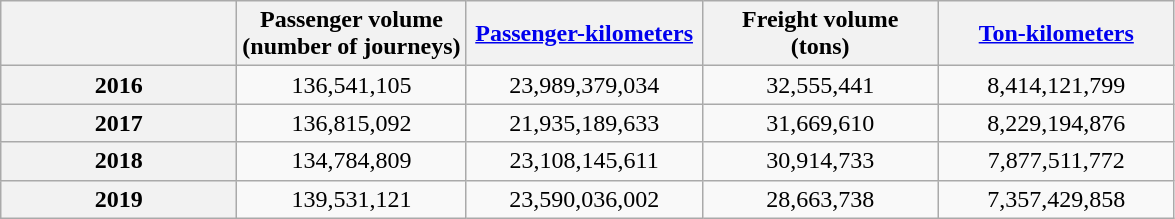<table class="wikitable" style="text-align:center">
<tr>
<th style="width:150px"></th>
<th>Passenger volume<br>(number of journeys)</th>
<th style="width:150px"><a href='#'>Passenger-kilometers</a></th>
<th style="width:150px">Freight volume<br>(tons)</th>
<th style="width:150px"><a href='#'>Ton-kilometers</a></th>
</tr>
<tr>
<th>2016</th>
<td>136,541,105</td>
<td>23,989,379,034</td>
<td>32,555,441</td>
<td>8,414,121,799</td>
</tr>
<tr>
<th>2017</th>
<td>136,815,092</td>
<td>21,935,189,633</td>
<td>31,669,610</td>
<td>8,229,194,876</td>
</tr>
<tr>
<th>2018</th>
<td>134,784,809</td>
<td>23,108,145,611</td>
<td>30,914,733</td>
<td>7,877,511,772</td>
</tr>
<tr>
<th>2019</th>
<td>139,531,121</td>
<td>23,590,036,002</td>
<td>28,663,738</td>
<td>7,357,429,858</td>
</tr>
</table>
